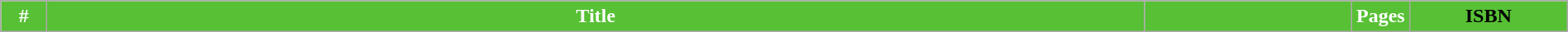<table class="wikitable" style="width:100%;">
<tr>
<th width="30" style="background:#58c035;color:#fff;">#</th>
<th style="background:#58c035;color:#fff;">Title</th>
<th style="background:#58c035;color:#fff;"></th>
<th width="20" style="background:#58c035;color:#fff;">Pages</th>
<th width="120" style="background:#58c035;"><span>ISBN</span><br>
</th>
</tr>
</table>
